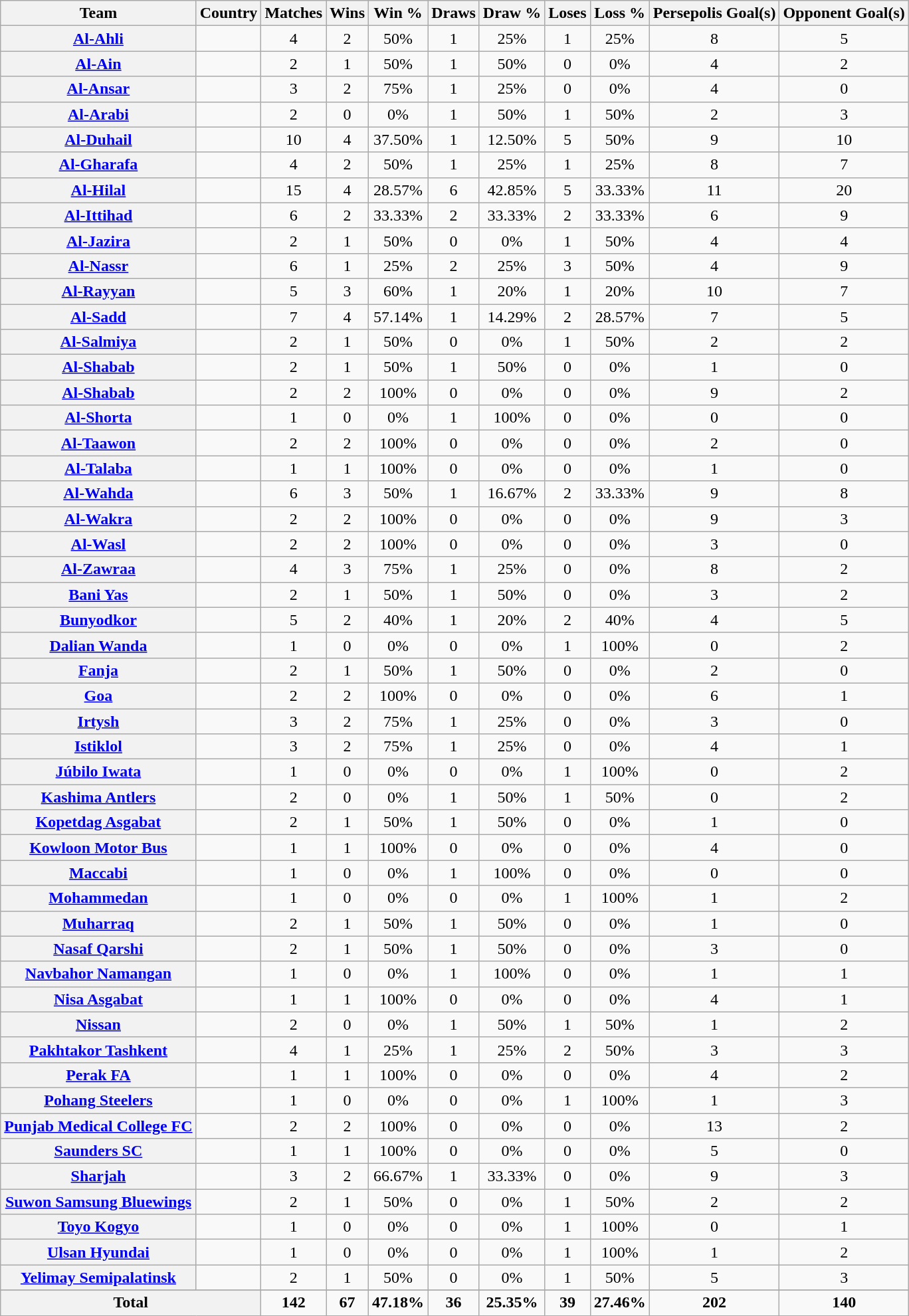<table class="wikitable sortable" style="text-align: center;">
<tr>
<th>Team</th>
<th>Country</th>
<th>Matches</th>
<th>Wins</th>
<th>Win %</th>
<th>Draws</th>
<th>Draw %</th>
<th>Loses</th>
<th>Loss %</th>
<th>Persepolis Goal(s)</th>
<th>Opponent Goal(s)</th>
</tr>
<tr>
<th><a href='#'>Al-Ahli</a></th>
<td></td>
<td>4</td>
<td>2</td>
<td>50%</td>
<td>1</td>
<td>25%</td>
<td>1</td>
<td>25%</td>
<td>8</td>
<td>5</td>
</tr>
<tr>
<th><a href='#'>Al-Ain</a></th>
<td></td>
<td>2</td>
<td>1</td>
<td>50%</td>
<td>1</td>
<td>50%</td>
<td>0</td>
<td>0%</td>
<td>4</td>
<td>2</td>
</tr>
<tr>
<th><a href='#'>Al-Ansar</a></th>
<td></td>
<td>3</td>
<td>2</td>
<td>75%</td>
<td>1</td>
<td>25%</td>
<td>0</td>
<td>0%</td>
<td>4</td>
<td>0</td>
</tr>
<tr>
<th><a href='#'>Al-Arabi</a></th>
<td></td>
<td>2</td>
<td>0</td>
<td>0%</td>
<td>1</td>
<td>50%</td>
<td>1</td>
<td>50%</td>
<td>2</td>
<td>3</td>
</tr>
<tr>
<th><a href='#'>Al-Duhail</a></th>
<td></td>
<td>10</td>
<td>4</td>
<td>37.50%</td>
<td>1</td>
<td>12.50%</td>
<td>5</td>
<td>50%</td>
<td>9</td>
<td>10</td>
</tr>
<tr>
<th><a href='#'>Al-Gharafa</a></th>
<td></td>
<td>4</td>
<td>2</td>
<td>50%</td>
<td>1</td>
<td>25%</td>
<td>1</td>
<td>25%</td>
<td>8</td>
<td>7</td>
</tr>
<tr>
<th><a href='#'>Al-Hilal</a></th>
<td></td>
<td>15</td>
<td>4</td>
<td>28.57%</td>
<td>6</td>
<td>42.85%</td>
<td>5</td>
<td>33.33%</td>
<td>11</td>
<td>20</td>
</tr>
<tr>
<th><a href='#'>Al-Ittihad</a></th>
<td></td>
<td>6</td>
<td>2</td>
<td>33.33%</td>
<td>2</td>
<td>33.33%</td>
<td>2</td>
<td>33.33%</td>
<td>6</td>
<td>9</td>
</tr>
<tr>
<th><a href='#'>Al-Jazira</a></th>
<td></td>
<td>2</td>
<td>1</td>
<td>50%</td>
<td>0</td>
<td>0%</td>
<td>1</td>
<td>50%</td>
<td>4</td>
<td>4</td>
</tr>
<tr>
<th><a href='#'>Al-Nassr</a></th>
<td></td>
<td>6</td>
<td>1</td>
<td>25%</td>
<td>2</td>
<td>25%</td>
<td>3</td>
<td>50%</td>
<td>4</td>
<td>9</td>
</tr>
<tr>
<th><a href='#'>Al-Rayyan</a></th>
<td></td>
<td>5</td>
<td>3</td>
<td>60%</td>
<td>1</td>
<td>20%</td>
<td>1</td>
<td>20%</td>
<td>10</td>
<td>7</td>
</tr>
<tr>
<th><a href='#'>Al-Sadd</a></th>
<td></td>
<td>7</td>
<td>4</td>
<td>57.14%</td>
<td>1</td>
<td>14.29%</td>
<td>2</td>
<td>28.57%</td>
<td>7</td>
<td>5</td>
</tr>
<tr>
<th><a href='#'>Al-Salmiya</a></th>
<td></td>
<td>2</td>
<td>1</td>
<td>50%</td>
<td>0</td>
<td>0%</td>
<td>1</td>
<td>50%</td>
<td>2</td>
<td>2</td>
</tr>
<tr>
<th><a href='#'>Al-Shabab</a></th>
<td></td>
<td>2</td>
<td>1</td>
<td>50%</td>
<td>1</td>
<td>50%</td>
<td>0</td>
<td>0%</td>
<td>1</td>
<td>0</td>
</tr>
<tr>
<th><a href='#'>Al-Shabab</a></th>
<td></td>
<td>2</td>
<td>2</td>
<td>100%</td>
<td>0</td>
<td>0%</td>
<td>0</td>
<td>0%</td>
<td>9</td>
<td>2</td>
</tr>
<tr>
<th><a href='#'>Al-Shorta</a></th>
<td></td>
<td>1</td>
<td>0</td>
<td>0%</td>
<td>1</td>
<td>100%</td>
<td>0</td>
<td>0%</td>
<td>0</td>
<td>0</td>
</tr>
<tr>
<th><a href='#'>Al-Taawon</a></th>
<td></td>
<td>2</td>
<td>2</td>
<td>100%</td>
<td>0</td>
<td>0%</td>
<td>0</td>
<td>0%</td>
<td>2</td>
<td>0</td>
</tr>
<tr>
<th><a href='#'>Al-Talaba</a></th>
<td></td>
<td>1</td>
<td>1</td>
<td>100%</td>
<td>0</td>
<td>0%</td>
<td>0</td>
<td>0%</td>
<td>1</td>
<td>0</td>
</tr>
<tr>
<th><a href='#'>Al-Wahda</a></th>
<td></td>
<td>6</td>
<td>3</td>
<td>50%</td>
<td>1</td>
<td>16.67%</td>
<td>2</td>
<td>33.33%</td>
<td>9</td>
<td>8</td>
</tr>
<tr>
<th><a href='#'>Al-Wakra</a></th>
<td></td>
<td>2</td>
<td>2</td>
<td>100%</td>
<td>0</td>
<td>0%</td>
<td>0</td>
<td>0%</td>
<td>9</td>
<td>3</td>
</tr>
<tr>
<th><a href='#'>Al-Wasl</a></th>
<td></td>
<td>2</td>
<td>2</td>
<td>100%</td>
<td>0</td>
<td>0%</td>
<td>0</td>
<td>0%</td>
<td>3</td>
<td>0</td>
</tr>
<tr>
<th><a href='#'>Al-Zawraa</a></th>
<td></td>
<td>4</td>
<td>3</td>
<td>75%</td>
<td>1</td>
<td>25%</td>
<td>0</td>
<td>0%</td>
<td>8</td>
<td>2</td>
</tr>
<tr>
<th><a href='#'>Bani Yas</a></th>
<td></td>
<td>2</td>
<td>1</td>
<td>50%</td>
<td>1</td>
<td>50%</td>
<td>0</td>
<td>0%</td>
<td>3</td>
<td>2</td>
</tr>
<tr>
<th><a href='#'>Bunyodkor</a></th>
<td></td>
<td>5</td>
<td>2</td>
<td>40%</td>
<td>1</td>
<td>20%</td>
<td>2</td>
<td>40%</td>
<td>4</td>
<td>5</td>
</tr>
<tr>
<th><a href='#'>Dalian Wanda</a></th>
<td></td>
<td>1</td>
<td>0</td>
<td>0%</td>
<td>0</td>
<td>0%</td>
<td>1</td>
<td>100%</td>
<td>0</td>
<td>2</td>
</tr>
<tr>
<th><a href='#'>Fanja</a></th>
<td></td>
<td>2</td>
<td>1</td>
<td>50%</td>
<td>1</td>
<td>50%</td>
<td>0</td>
<td>0%</td>
<td>2</td>
<td>0</td>
</tr>
<tr>
<th><a href='#'>Goa</a></th>
<td></td>
<td>2</td>
<td>2</td>
<td>100%</td>
<td>0</td>
<td>0%</td>
<td>0</td>
<td>0%</td>
<td>6</td>
<td>1</td>
</tr>
<tr>
<th><a href='#'>Irtysh</a></th>
<td></td>
<td>3</td>
<td>2</td>
<td>75%</td>
<td>1</td>
<td>25%</td>
<td>0</td>
<td>0%</td>
<td>3</td>
<td>0</td>
</tr>
<tr>
<th><a href='#'>Istiklol</a></th>
<td></td>
<td>3</td>
<td>2</td>
<td>75%</td>
<td>1</td>
<td>25%</td>
<td>0</td>
<td>0%</td>
<td>4</td>
<td>1</td>
</tr>
<tr>
<th><a href='#'>Júbilo Iwata</a></th>
<td></td>
<td>1</td>
<td>0</td>
<td>0%</td>
<td>0</td>
<td>0%</td>
<td>1</td>
<td>100%</td>
<td>0</td>
<td>2</td>
</tr>
<tr>
<th><a href='#'>Kashima Antlers</a></th>
<td></td>
<td>2</td>
<td>0</td>
<td>0%</td>
<td>1</td>
<td>50%</td>
<td>1</td>
<td>50%</td>
<td>0</td>
<td>2</td>
</tr>
<tr>
<th><a href='#'>Kopetdag Asgabat</a></th>
<td></td>
<td>2</td>
<td>1</td>
<td>50%</td>
<td>1</td>
<td>50%</td>
<td>0</td>
<td>0%</td>
<td>1</td>
<td>0</td>
</tr>
<tr>
<th><a href='#'>Kowloon Motor Bus</a></th>
<td></td>
<td>1</td>
<td>1</td>
<td>100%</td>
<td>0</td>
<td>0%</td>
<td>0</td>
<td>0%</td>
<td>4</td>
<td>0</td>
</tr>
<tr>
<th><a href='#'>Maccabi</a></th>
<td></td>
<td>1</td>
<td>0</td>
<td>0%</td>
<td>1</td>
<td>100%</td>
<td>0</td>
<td>0%</td>
<td>0</td>
<td>0</td>
</tr>
<tr>
<th><a href='#'>Mohammedan</a></th>
<td></td>
<td>1</td>
<td>0</td>
<td>0%</td>
<td>0</td>
<td>0%</td>
<td>1</td>
<td>100%</td>
<td>1</td>
<td>2</td>
</tr>
<tr>
<th><a href='#'>Muharraq</a></th>
<td></td>
<td>2</td>
<td>1</td>
<td>50%</td>
<td>1</td>
<td>50%</td>
<td>0</td>
<td>0%</td>
<td>1</td>
<td>0</td>
</tr>
<tr>
<th><a href='#'>Nasaf Qarshi</a></th>
<td></td>
<td>2</td>
<td>1</td>
<td>50%</td>
<td>1</td>
<td>50%</td>
<td>0</td>
<td>0%</td>
<td>3</td>
<td>0</td>
</tr>
<tr>
<th><a href='#'>Navbahor Namangan</a></th>
<td></td>
<td>1</td>
<td>0</td>
<td>0%</td>
<td>1</td>
<td>100%</td>
<td>0</td>
<td>0%</td>
<td>1</td>
<td>1</td>
</tr>
<tr>
<th><a href='#'>Nisa Asgabat</a></th>
<td></td>
<td>1</td>
<td>1</td>
<td>100%</td>
<td>0</td>
<td>0%</td>
<td>0</td>
<td>0%</td>
<td>4</td>
<td>1</td>
</tr>
<tr>
<th><a href='#'>Nissan</a></th>
<td></td>
<td>2</td>
<td>0</td>
<td>0%</td>
<td>1</td>
<td>50%</td>
<td>1</td>
<td>50%</td>
<td>1</td>
<td>2</td>
</tr>
<tr>
<th><a href='#'>Pakhtakor Tashkent</a></th>
<td></td>
<td>4</td>
<td>1</td>
<td>25%</td>
<td>1</td>
<td>25%</td>
<td>2</td>
<td>50%</td>
<td>3</td>
<td>3</td>
</tr>
<tr>
<th><a href='#'>Perak FA</a></th>
<td></td>
<td>1</td>
<td>1</td>
<td>100%</td>
<td>0</td>
<td>0%</td>
<td>0</td>
<td>0%</td>
<td>4</td>
<td>2</td>
</tr>
<tr>
<th><a href='#'>Pohang Steelers</a></th>
<td></td>
<td>1</td>
<td>0</td>
<td>0%</td>
<td>0</td>
<td>0%</td>
<td>1</td>
<td>100%</td>
<td>1</td>
<td>3</td>
</tr>
<tr>
<th><a href='#'>Punjab Medical College FC</a></th>
<td></td>
<td>2</td>
<td>2</td>
<td>100%</td>
<td>0</td>
<td>0%</td>
<td>0</td>
<td>0%</td>
<td>13</td>
<td>2</td>
</tr>
<tr>
<th><a href='#'>Saunders SC</a></th>
<td></td>
<td>1</td>
<td>1</td>
<td>100%</td>
<td>0</td>
<td>0%</td>
<td>0</td>
<td>0%</td>
<td>5</td>
<td>0</td>
</tr>
<tr>
<th><a href='#'>Sharjah</a></th>
<td></td>
<td>3</td>
<td>2</td>
<td>66.67%</td>
<td>1</td>
<td>33.33%</td>
<td>0</td>
<td>0%</td>
<td>9</td>
<td>3</td>
</tr>
<tr>
<th><a href='#'>Suwon Samsung Bluewings</a></th>
<td></td>
<td>2</td>
<td>1</td>
<td>50%</td>
<td>0</td>
<td>0%</td>
<td>1</td>
<td>50%</td>
<td>2</td>
<td>2</td>
</tr>
<tr>
<th><a href='#'>Toyo Kogyo</a></th>
<td></td>
<td>1</td>
<td>0</td>
<td>0%</td>
<td>0</td>
<td>0%</td>
<td>1</td>
<td>100%</td>
<td>0</td>
<td>1</td>
</tr>
<tr>
<th><a href='#'>Ulsan Hyundai</a></th>
<td></td>
<td>1</td>
<td>0</td>
<td>0%</td>
<td>0</td>
<td>0%</td>
<td>1</td>
<td>100%</td>
<td>1</td>
<td>2</td>
</tr>
<tr>
<th><a href='#'>Yelimay Semipalatinsk</a></th>
<td></td>
<td>2</td>
<td>1</td>
<td>50%</td>
<td>0</td>
<td>0%</td>
<td>1</td>
<td>50%</td>
<td>5</td>
<td>3</td>
</tr>
<tr>
</tr>
<tr class="sortbottom">
<th colspan="2">Total</th>
<td><strong>142</strong></td>
<td><strong>67</strong></td>
<td><strong>47.18%</strong></td>
<td><strong>36</strong></td>
<td><strong>25.35%</strong></td>
<td><strong>39</strong></td>
<td><strong>27.46%</strong></td>
<td><strong>202</strong></td>
<td><strong>140</strong></td>
</tr>
</table>
